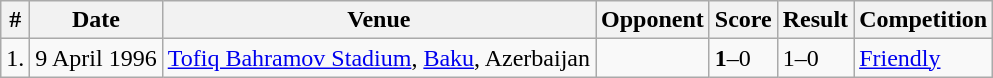<table class="wikitable">
<tr>
<th>#</th>
<th>Date</th>
<th>Venue</th>
<th>Opponent</th>
<th>Score</th>
<th>Result</th>
<th>Competition</th>
</tr>
<tr>
<td>1.</td>
<td>9 April 1996</td>
<td><a href='#'>Tofiq Bahramov Stadium</a>, <a href='#'>Baku</a>, Azerbaijan</td>
<td></td>
<td><strong>1</strong>–0</td>
<td>1–0</td>
<td><a href='#'>Friendly</a></td>
</tr>
</table>
